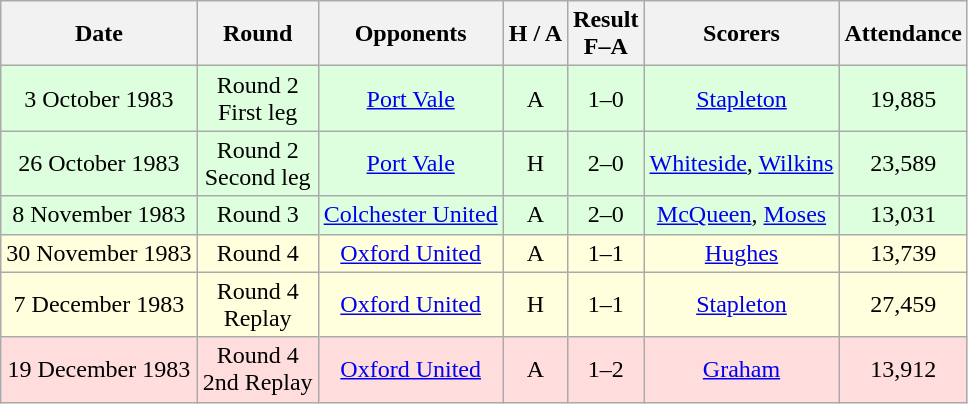<table class="wikitable" style="text-align:center">
<tr>
<th>Date</th>
<th>Round</th>
<th>Opponents</th>
<th>H / A</th>
<th>Result<br>F–A</th>
<th>Scorers</th>
<th>Attendance</th>
</tr>
<tr bgcolor="#ddffdd">
<td>3 October 1983</td>
<td>Round 2<br>First leg</td>
<td><a href='#'>Port Vale</a></td>
<td>A</td>
<td>1–0</td>
<td><a href='#'>Stapleton</a></td>
<td>19,885</td>
</tr>
<tr bgcolor="#ddffdd">
<td>26 October 1983</td>
<td>Round 2<br>Second leg</td>
<td><a href='#'>Port Vale</a></td>
<td>H</td>
<td>2–0</td>
<td><a href='#'>Whiteside</a>, <a href='#'>Wilkins</a></td>
<td>23,589</td>
</tr>
<tr bgcolor="#ddffdd">
<td>8 November 1983</td>
<td>Round 3</td>
<td><a href='#'>Colchester United</a></td>
<td>A</td>
<td>2–0</td>
<td><a href='#'>McQueen</a>, <a href='#'>Moses</a></td>
<td>13,031</td>
</tr>
<tr bgcolor="#ffffdd">
<td>30 November 1983</td>
<td>Round 4</td>
<td><a href='#'>Oxford United</a></td>
<td>A</td>
<td>1–1</td>
<td><a href='#'>Hughes</a></td>
<td>13,739</td>
</tr>
<tr bgcolor="#ffffdd">
<td>7 December 1983</td>
<td>Round 4<br>Replay</td>
<td><a href='#'>Oxford United</a></td>
<td>H</td>
<td>1–1</td>
<td><a href='#'>Stapleton</a></td>
<td>27,459</td>
</tr>
<tr bgcolor="#ffdddd">
<td>19 December 1983</td>
<td>Round 4<br>2nd Replay</td>
<td><a href='#'>Oxford United</a></td>
<td>A</td>
<td>1–2</td>
<td><a href='#'>Graham</a></td>
<td>13,912</td>
</tr>
</table>
